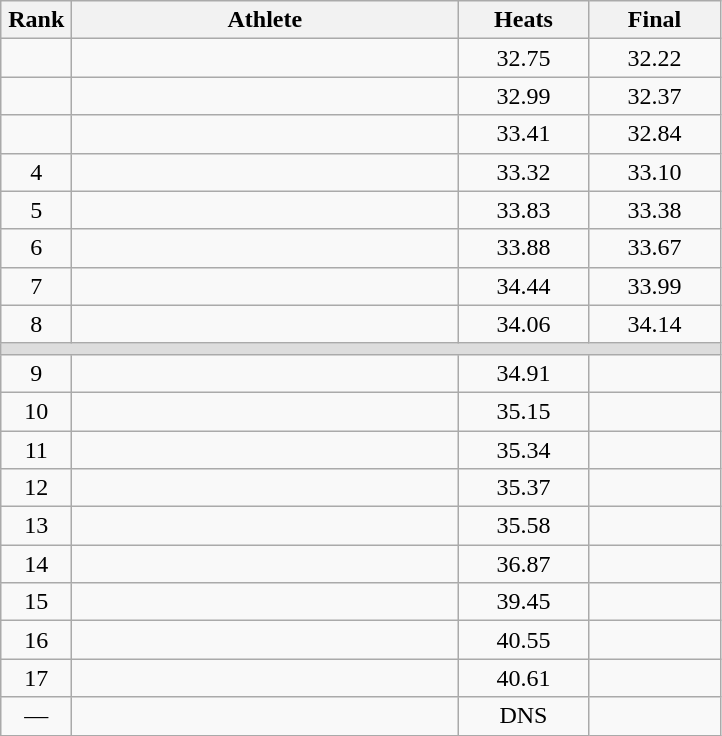<table class=wikitable style="text-align:center">
<tr>
<th width=40>Rank</th>
<th width=250>Athlete</th>
<th width=80>Heats</th>
<th width=80>Final</th>
</tr>
<tr>
<td></td>
<td align=left></td>
<td>32.75</td>
<td>32.22</td>
</tr>
<tr>
<td></td>
<td align=left></td>
<td>32.99</td>
<td>32.37</td>
</tr>
<tr>
<td></td>
<td align=left></td>
<td>33.41</td>
<td>32.84</td>
</tr>
<tr>
<td>4</td>
<td align=left></td>
<td>33.32</td>
<td>33.10</td>
</tr>
<tr>
<td>5</td>
<td align=left></td>
<td>33.83</td>
<td>33.38</td>
</tr>
<tr>
<td>6</td>
<td align=left></td>
<td>33.88</td>
<td>33.67</td>
</tr>
<tr>
<td>7</td>
<td align=left></td>
<td>34.44</td>
<td>33.99</td>
</tr>
<tr>
<td>8</td>
<td align=left></td>
<td>34.06</td>
<td>34.14</td>
</tr>
<tr bgcolor=#DDDDDD>
<td colspan=4></td>
</tr>
<tr>
<td>9</td>
<td align=left></td>
<td>34.91</td>
<td></td>
</tr>
<tr>
<td>10</td>
<td align=left></td>
<td>35.15</td>
<td></td>
</tr>
<tr>
<td>11</td>
<td align=left></td>
<td>35.34</td>
<td></td>
</tr>
<tr>
<td>12</td>
<td align=left></td>
<td>35.37</td>
<td></td>
</tr>
<tr>
<td>13</td>
<td align=left></td>
<td>35.58</td>
<td></td>
</tr>
<tr>
<td>14</td>
<td align=left></td>
<td>36.87</td>
<td></td>
</tr>
<tr>
<td>15</td>
<td align=left></td>
<td>39.45</td>
<td></td>
</tr>
<tr>
<td>16</td>
<td align=left></td>
<td>40.55</td>
<td></td>
</tr>
<tr>
<td>17</td>
<td align=left></td>
<td>40.61</td>
<td></td>
</tr>
<tr>
<td>—</td>
<td align=left></td>
<td>DNS</td>
<td></td>
</tr>
</table>
